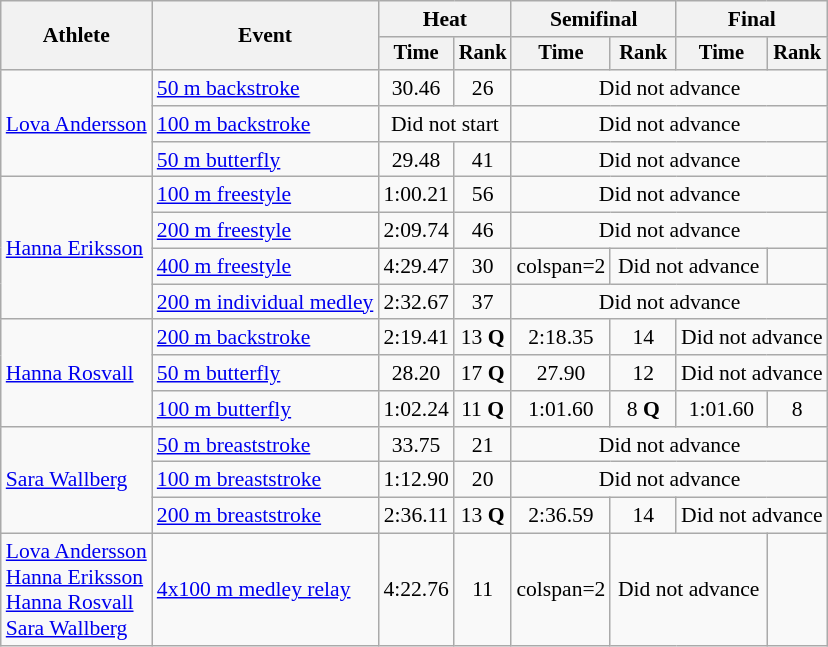<table class=wikitable style="font-size:90%">
<tr>
<th rowspan="2">Athlete</th>
<th rowspan="2">Event</th>
<th colspan="2">Heat</th>
<th colspan="2">Semifinal</th>
<th colspan="2">Final</th>
</tr>
<tr style="font-size:95%">
<th>Time</th>
<th>Rank</th>
<th>Time</th>
<th>Rank</th>
<th>Time</th>
<th>Rank</th>
</tr>
<tr align=center>
<td align=left rowspan=3><a href='#'>Lova Andersson</a></td>
<td align=left><a href='#'>50 m backstroke</a></td>
<td>30.46</td>
<td>26</td>
<td colspan=4>Did not advance</td>
</tr>
<tr align=center>
<td align=left><a href='#'>100 m backstroke</a></td>
<td colspan=2>Did not start</td>
<td colspan=4>Did not advance</td>
</tr>
<tr align=center>
<td align=left><a href='#'>50 m butterfly</a></td>
<td>29.48</td>
<td>41</td>
<td colspan=4>Did not advance</td>
</tr>
<tr align=center>
<td align=left rowspan=4><a href='#'>Hanna Eriksson</a></td>
<td align=left><a href='#'>100 m freestyle</a></td>
<td>1:00.21</td>
<td>56</td>
<td colspan=4>Did not advance</td>
</tr>
<tr align=center>
<td align=left><a href='#'>200 m freestyle</a></td>
<td>2:09.74</td>
<td>46</td>
<td colspan=4>Did not advance</td>
</tr>
<tr align=center>
<td align=left><a href='#'>400 m freestyle</a></td>
<td>4:29.47</td>
<td>30</td>
<td>colspan=2 </td>
<td colspan=2>Did not advance</td>
</tr>
<tr align=center>
<td align=left><a href='#'>200 m individual medley</a></td>
<td>2:32.67</td>
<td>37</td>
<td colspan=4>Did not advance</td>
</tr>
<tr align=center>
<td align=left rowspan=3><a href='#'>Hanna Rosvall</a></td>
<td align=left><a href='#'>200 m backstroke</a></td>
<td>2:19.41</td>
<td>13 <strong>Q</strong></td>
<td>2:18.35</td>
<td>14</td>
<td colspan=2>Did not advance</td>
</tr>
<tr align=center>
<td align=left><a href='#'>50 m butterfly</a></td>
<td>28.20</td>
<td>17 <strong>Q</strong></td>
<td>27.90</td>
<td>12</td>
<td colspan=2>Did not advance</td>
</tr>
<tr align=center>
<td align=left><a href='#'>100 m butterfly</a></td>
<td>1:02.24</td>
<td>11 <strong>Q</strong></td>
<td>1:01.60</td>
<td>8 <strong>Q</strong></td>
<td>1:01.60</td>
<td>8</td>
</tr>
<tr align=center>
<td align=left rowspan=3><a href='#'>Sara Wallberg</a></td>
<td align=left><a href='#'>50 m breaststroke</a></td>
<td>33.75</td>
<td>21</td>
<td colspan=4>Did not advance</td>
</tr>
<tr align=center>
<td align=left><a href='#'>100 m breaststroke</a></td>
<td>1:12.90</td>
<td>20</td>
<td colspan=4>Did not advance</td>
</tr>
<tr align=center>
<td align=left><a href='#'>200 m breaststroke</a></td>
<td>2:36.11</td>
<td>13 <strong>Q</strong></td>
<td>2:36.59</td>
<td>14</td>
<td colspan=2>Did not advance</td>
</tr>
<tr align=center>
<td align=left><a href='#'>Lova Andersson</a><br><a href='#'>Hanna Eriksson</a><br><a href='#'>Hanna Rosvall</a><br><a href='#'>Sara Wallberg</a></td>
<td align=left><a href='#'>4x100 m medley relay</a></td>
<td>4:22.76</td>
<td>11</td>
<td>colspan=2 </td>
<td colspan=2>Did not advance</td>
</tr>
</table>
